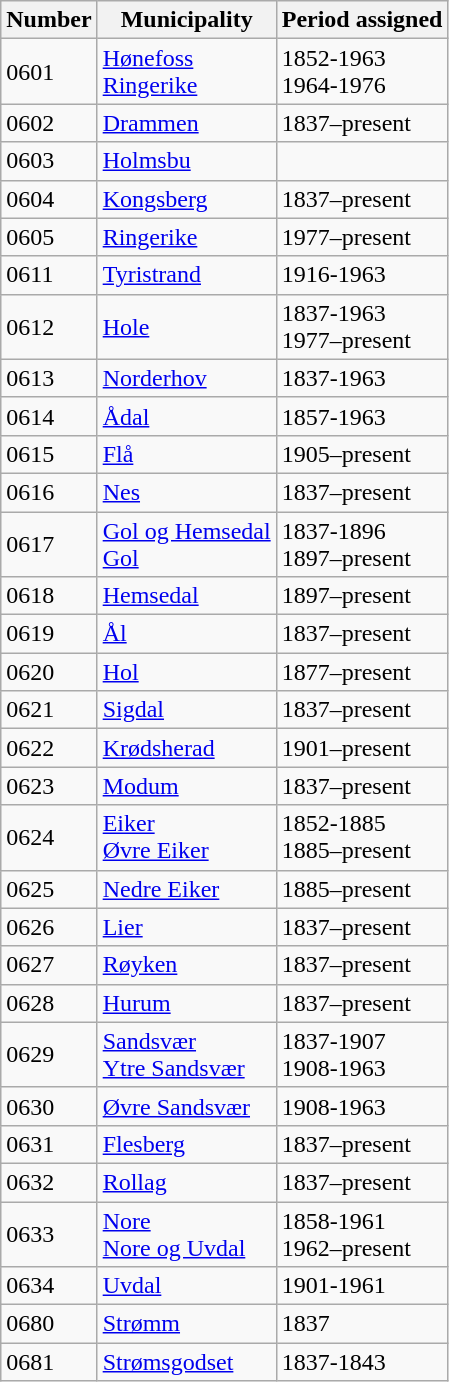<table class="wikitable">
<tr>
<th>Number</th>
<th>Municipality</th>
<th>Period assigned</th>
</tr>
<tr>
<td>0601</td>
<td><a href='#'>Hønefoss</a><br><a href='#'>Ringerike</a></td>
<td>1852-1963<br>1964-1976</td>
</tr>
<tr>
<td>0602</td>
<td><a href='#'>Drammen</a></td>
<td>1837–present</td>
</tr>
<tr>
<td>0603</td>
<td><a href='#'>Holmsbu</a></td>
<td> </td>
</tr>
<tr>
<td>0604</td>
<td><a href='#'>Kongsberg</a></td>
<td>1837–present</td>
</tr>
<tr>
<td>0605</td>
<td><a href='#'>Ringerike</a></td>
<td>1977–present</td>
</tr>
<tr>
<td>0611</td>
<td><a href='#'>Tyristrand</a></td>
<td>1916-1963</td>
</tr>
<tr>
<td>0612</td>
<td><a href='#'>Hole</a></td>
<td>1837-1963<br>1977–present</td>
</tr>
<tr>
<td>0613</td>
<td><a href='#'>Norderhov</a></td>
<td>1837-1963</td>
</tr>
<tr>
<td>0614</td>
<td><a href='#'>Ådal</a></td>
<td>1857-1963</td>
</tr>
<tr>
<td>0615</td>
<td><a href='#'>Flå</a></td>
<td>1905–present</td>
</tr>
<tr>
<td>0616</td>
<td><a href='#'>Nes</a></td>
<td>1837–present</td>
</tr>
<tr>
<td>0617</td>
<td><a href='#'>Gol og Hemsedal</a><br><a href='#'>Gol</a></td>
<td>1837-1896<br>1897–present</td>
</tr>
<tr>
<td>0618</td>
<td><a href='#'>Hemsedal</a></td>
<td>1897–present</td>
</tr>
<tr>
<td>0619</td>
<td><a href='#'>Ål</a></td>
<td>1837–present</td>
</tr>
<tr>
<td>0620</td>
<td><a href='#'>Hol</a></td>
<td>1877–present</td>
</tr>
<tr>
<td>0621</td>
<td><a href='#'>Sigdal</a></td>
<td>1837–present</td>
</tr>
<tr>
<td>0622</td>
<td><a href='#'>Krødsherad</a></td>
<td>1901–present</td>
</tr>
<tr>
<td>0623</td>
<td><a href='#'>Modum</a></td>
<td>1837–present</td>
</tr>
<tr>
<td>0624</td>
<td><a href='#'>Eiker</a><br><a href='#'>Øvre Eiker</a></td>
<td>1852-1885<br>1885–present</td>
</tr>
<tr>
<td>0625</td>
<td><a href='#'>Nedre Eiker</a></td>
<td>1885–present</td>
</tr>
<tr>
<td>0626</td>
<td><a href='#'>Lier</a></td>
<td>1837–present</td>
</tr>
<tr>
<td>0627</td>
<td><a href='#'>Røyken</a></td>
<td>1837–present</td>
</tr>
<tr>
<td>0628</td>
<td><a href='#'>Hurum</a></td>
<td>1837–present</td>
</tr>
<tr>
<td>0629</td>
<td><a href='#'>Sandsvær</a><br><a href='#'>Ytre Sandsvær</a></td>
<td>1837-1907<br>1908-1963</td>
</tr>
<tr>
<td>0630</td>
<td><a href='#'>Øvre Sandsvær</a></td>
<td>1908-1963</td>
</tr>
<tr>
<td>0631</td>
<td><a href='#'>Flesberg</a></td>
<td>1837–present</td>
</tr>
<tr>
<td>0632</td>
<td><a href='#'>Rollag</a></td>
<td>1837–present</td>
</tr>
<tr>
<td>0633</td>
<td><a href='#'>Nore</a><br><a href='#'>Nore og Uvdal</a></td>
<td>1858-1961<br>1962–present</td>
</tr>
<tr>
<td>0634</td>
<td><a href='#'>Uvdal</a></td>
<td>1901-1961</td>
</tr>
<tr>
<td>0680</td>
<td><a href='#'>Strømm</a></td>
<td>1837</td>
</tr>
<tr>
<td>0681</td>
<td><a href='#'>Strømsgodset</a></td>
<td>1837-1843</td>
</tr>
</table>
